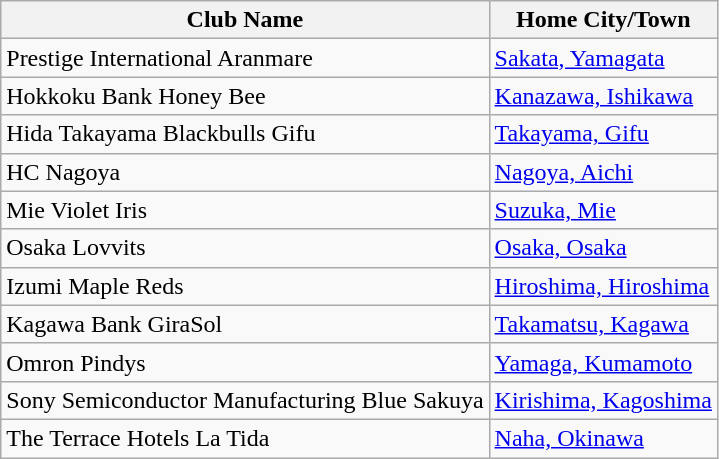<table class="wikitable">
<tr>
<th>Club Name</th>
<th>Home City/Town</th>
</tr>
<tr>
<td>Prestige International Aranmare</td>
<td><a href='#'>Sakata, Yamagata</a></td>
</tr>
<tr>
<td>Hokkoku Bank Honey Bee</td>
<td><a href='#'>Kanazawa, Ishikawa</a></td>
</tr>
<tr>
<td>Hida Takayama Blackbulls Gifu</td>
<td><a href='#'>Takayama, Gifu</a></td>
</tr>
<tr>
<td>HC Nagoya</td>
<td><a href='#'>Nagoya, Aichi</a></td>
</tr>
<tr>
<td>Mie Violet Iris</td>
<td><a href='#'>Suzuka, Mie</a></td>
</tr>
<tr>
<td>Osaka Lovvits</td>
<td><a href='#'>Osaka, Osaka</a></td>
</tr>
<tr>
<td>Izumi Maple Reds</td>
<td><a href='#'>Hiroshima, Hiroshima</a></td>
</tr>
<tr>
<td>Kagawa Bank GiraSol</td>
<td><a href='#'>Takamatsu, Kagawa</a></td>
</tr>
<tr>
<td>Omron Pindys</td>
<td><a href='#'>Yamaga, Kumamoto</a></td>
</tr>
<tr>
<td>Sony Semiconductor Manufacturing Blue Sakuya</td>
<td><a href='#'>Kirishima, Kagoshima</a></td>
</tr>
<tr>
<td>The Terrace Hotels La Tida</td>
<td><a href='#'>Naha, Okinawa</a></td>
</tr>
</table>
